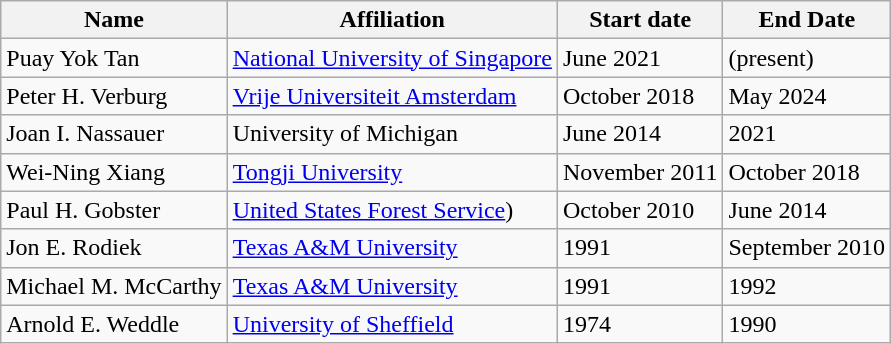<table class="wikitable">
<tr>
<th>Name</th>
<th>Affiliation</th>
<th>Start date</th>
<th>End Date</th>
</tr>
<tr>
<td>Puay Yok Tan</td>
<td><a href='#'>National University of Singapore</a></td>
<td>June 2021</td>
<td>(present)</td>
</tr>
<tr>
<td>Peter H. Verburg</td>
<td><a href='#'>Vrije Universiteit Amsterdam</a></td>
<td>October 2018</td>
<td>May 2024</td>
</tr>
<tr>
<td>Joan I. Nassauer</td>
<td>University of Michigan</td>
<td>June 2014</td>
<td>2021</td>
</tr>
<tr>
<td>Wei-Ning Xiang</td>
<td><a href='#'>Tongji University</a></td>
<td>November 2011</td>
<td>October 2018</td>
</tr>
<tr>
<td>Paul H. Gobster</td>
<td><a href='#'>United States Forest Service</a>)</td>
<td>October 2010</td>
<td>June 2014</td>
</tr>
<tr>
<td>Jon E. Rodiek</td>
<td><a href='#'>Texas A&M University</a></td>
<td>1991</td>
<td>September 2010</td>
</tr>
<tr>
<td>Michael M. McCarthy</td>
<td><a href='#'>Texas A&M University</a></td>
<td>1991</td>
<td>1992</td>
</tr>
<tr>
<td>Arnold E. Weddle</td>
<td><a href='#'>University of Sheffield</a></td>
<td>1974</td>
<td>1990</td>
</tr>
</table>
